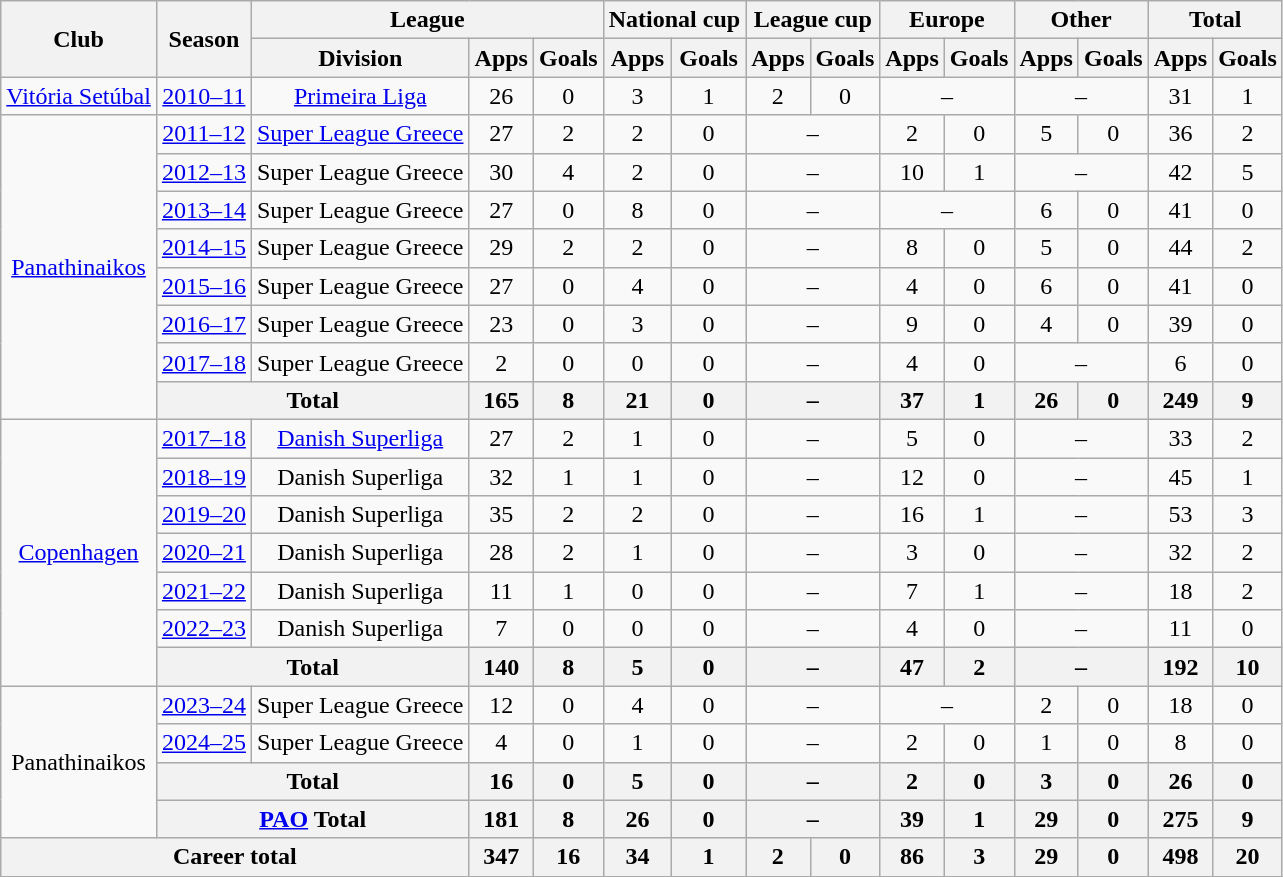<table class="wikitable" style="text-align:center">
<tr>
<th rowspan="2">Club</th>
<th rowspan="2">Season</th>
<th colspan="3">League</th>
<th colspan="2">National cup</th>
<th colspan="2">League cup</th>
<th colspan="2">Europe</th>
<th colspan="2">Other</th>
<th colspan="2">Total</th>
</tr>
<tr>
<th>Division</th>
<th>Apps</th>
<th>Goals</th>
<th>Apps</th>
<th>Goals</th>
<th>Apps</th>
<th>Goals</th>
<th>Apps</th>
<th>Goals</th>
<th>Apps</th>
<th>Goals</th>
<th>Apps</th>
<th>Goals</th>
</tr>
<tr>
<td><a href='#'>Vitória Setúbal</a></td>
<td><a href='#'>2010–11</a></td>
<td><a href='#'>Primeira Liga</a></td>
<td>26</td>
<td>0</td>
<td>3</td>
<td>1</td>
<td>2</td>
<td>0</td>
<td colspan="2">–</td>
<td colspan="2">–</td>
<td>31</td>
<td>1</td>
</tr>
<tr>
<td rowspan="8"><a href='#'>Panathinaikos</a></td>
<td><a href='#'>2011–12</a></td>
<td><a href='#'>Super League Greece</a></td>
<td>27</td>
<td>2</td>
<td>2</td>
<td>0</td>
<td colspan="2">–</td>
<td>2</td>
<td>0</td>
<td>5</td>
<td>0</td>
<td>36</td>
<td>2</td>
</tr>
<tr>
<td><a href='#'>2012–13</a></td>
<td>Super League Greece</td>
<td>30</td>
<td>4</td>
<td>2</td>
<td>0</td>
<td colspan="2">–</td>
<td>10</td>
<td>1</td>
<td colspan="2">–</td>
<td>42</td>
<td>5</td>
</tr>
<tr>
<td><a href='#'>2013–14</a></td>
<td>Super League Greece</td>
<td>27</td>
<td>0</td>
<td>8</td>
<td>0</td>
<td colspan="2">–</td>
<td colspan="2">–</td>
<td>6</td>
<td>0</td>
<td>41</td>
<td>0</td>
</tr>
<tr>
<td><a href='#'>2014–15</a></td>
<td>Super League Greece</td>
<td>29</td>
<td>2</td>
<td>2</td>
<td>0</td>
<td colspan="2">–</td>
<td>8</td>
<td>0</td>
<td>5</td>
<td>0</td>
<td>44</td>
<td>2</td>
</tr>
<tr>
<td><a href='#'>2015–16</a></td>
<td>Super League Greece</td>
<td>27</td>
<td>0</td>
<td>4</td>
<td>0</td>
<td colspan="2">–</td>
<td>4</td>
<td>0</td>
<td>6</td>
<td>0</td>
<td>41</td>
<td>0</td>
</tr>
<tr>
<td><a href='#'>2016–17</a></td>
<td>Super League Greece</td>
<td>23</td>
<td>0</td>
<td>3</td>
<td>0</td>
<td colspan="2">–</td>
<td>9</td>
<td>0</td>
<td>4</td>
<td>0</td>
<td>39</td>
<td>0</td>
</tr>
<tr>
<td><a href='#'>2017–18</a></td>
<td>Super League Greece</td>
<td>2</td>
<td>0</td>
<td>0</td>
<td>0</td>
<td colspan="2">–</td>
<td>4</td>
<td>0</td>
<td colspan="2">–</td>
<td>6</td>
<td>0</td>
</tr>
<tr>
<th colspan="2">Total</th>
<th>165</th>
<th>8</th>
<th>21</th>
<th>0</th>
<th colspan="2">–</th>
<th>37</th>
<th>1</th>
<th>26</th>
<th>0</th>
<th>249</th>
<th>9</th>
</tr>
<tr>
<td rowspan="7"><a href='#'>Copenhagen</a></td>
<td><a href='#'>2017–18</a></td>
<td><a href='#'>Danish Superliga</a></td>
<td>27</td>
<td>2</td>
<td>1</td>
<td>0</td>
<td colspan="2">–</td>
<td>5</td>
<td>0</td>
<td colspan="2">–</td>
<td>33</td>
<td>2</td>
</tr>
<tr>
<td><a href='#'>2018–19</a></td>
<td>Danish Superliga</td>
<td>32</td>
<td>1</td>
<td>1</td>
<td>0</td>
<td colspan="2">–</td>
<td>12</td>
<td>0</td>
<td colspan="2">–</td>
<td>45</td>
<td>1</td>
</tr>
<tr>
<td><a href='#'>2019–20</a></td>
<td>Danish Superliga</td>
<td>35</td>
<td>2</td>
<td>2</td>
<td>0</td>
<td colspan="2">–</td>
<td>16</td>
<td>1</td>
<td colspan="2">–</td>
<td>53</td>
<td>3</td>
</tr>
<tr>
<td><a href='#'>2020–21</a></td>
<td>Danish Superliga</td>
<td>28</td>
<td>2</td>
<td>1</td>
<td>0</td>
<td colspan="2">–</td>
<td>3</td>
<td>0</td>
<td colspan="2">–</td>
<td>32</td>
<td>2</td>
</tr>
<tr>
<td><a href='#'>2021–22</a></td>
<td>Danish Superliga</td>
<td>11</td>
<td>1</td>
<td>0</td>
<td>0</td>
<td colspan="2">–</td>
<td>7</td>
<td>1</td>
<td colspan="2">–</td>
<td>18</td>
<td>2</td>
</tr>
<tr>
<td><a href='#'>2022–23</a></td>
<td>Danish Superliga</td>
<td>7</td>
<td>0</td>
<td>0</td>
<td>0</td>
<td colspan="2">–</td>
<td>4</td>
<td>0</td>
<td colspan="2">–</td>
<td>11</td>
<td>0</td>
</tr>
<tr>
<th colspan="2">Total</th>
<th>140</th>
<th>8</th>
<th>5</th>
<th>0</th>
<th colspan="2">–</th>
<th>47</th>
<th>2</th>
<th colspan="2">–</th>
<th>192</th>
<th>10</th>
</tr>
<tr>
<td rowspan="4">Panathinaikos</td>
<td><a href='#'>2023–24</a></td>
<td>Super League Greece</td>
<td>12</td>
<td>0</td>
<td>4</td>
<td>0</td>
<td colspan="2">–</td>
<td colspan="2">–</td>
<td>2</td>
<td>0</td>
<td>18</td>
<td>0</td>
</tr>
<tr>
<td><a href='#'>2024–25</a></td>
<td>Super League Greece</td>
<td>4</td>
<td>0</td>
<td>1</td>
<td>0</td>
<td colspan="2">–</td>
<td>2</td>
<td>0</td>
<td>1</td>
<td>0</td>
<td>8</td>
<td>0</td>
</tr>
<tr>
<th colspan="2">Total</th>
<th>16</th>
<th>0</th>
<th>5</th>
<th>0</th>
<th colspan="2">–</th>
<th>2</th>
<th>0</th>
<th>3</th>
<th>0</th>
<th>26</th>
<th>0</th>
</tr>
<tr>
<th colspan="2"><a href='#'>PAO</a> Total</th>
<th>181</th>
<th>8</th>
<th>26</th>
<th>0</th>
<th colspan="2">–</th>
<th>39</th>
<th>1</th>
<th>29</th>
<th>0</th>
<th>275</th>
<th>9</th>
</tr>
<tr>
<th colspan="3">Career total</th>
<th>347</th>
<th>16</th>
<th>34</th>
<th>1</th>
<th>2</th>
<th>0</th>
<th>86</th>
<th>3</th>
<th>29</th>
<th>0</th>
<th>498</th>
<th>20</th>
</tr>
<tr>
</tr>
</table>
